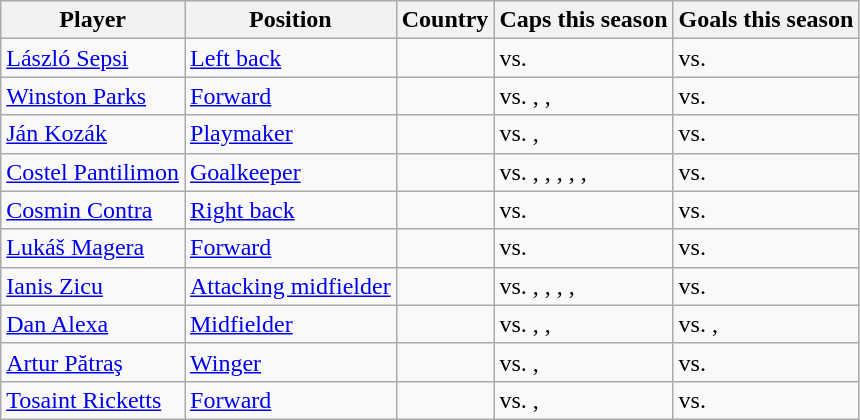<table class="wikitable sortable">
<tr>
<th>Player</th>
<th>Position</th>
<th>Country</th>
<th>Caps this season</th>
<th>Goals this season</th>
</tr>
<tr>
<td><a href='#'>László Sepsi</a></td>
<td><a href='#'>Left back</a></td>
<td></td>
<td>vs. </td>
<td>vs.</td>
</tr>
<tr>
<td><a href='#'>Winston Parks</a></td>
<td><a href='#'>Forward</a></td>
<td></td>
<td>vs. , , </td>
<td>vs. </td>
</tr>
<tr>
<td><a href='#'>Ján Kozák</a></td>
<td><a href='#'>Playmaker</a></td>
<td></td>
<td>vs. , </td>
<td>vs.</td>
</tr>
<tr>
<td><a href='#'>Costel Pantilimon</a></td>
<td><a href='#'>Goalkeeper</a></td>
<td></td>
<td>vs. , , , , , </td>
<td>vs.</td>
</tr>
<tr>
<td><a href='#'>Cosmin Contra</a></td>
<td><a href='#'>Right back</a></td>
<td></td>
<td>vs. </td>
<td>vs.</td>
</tr>
<tr>
<td><a href='#'>Lukáš Magera</a></td>
<td><a href='#'>Forward</a></td>
<td></td>
<td>vs. </td>
<td>vs.</td>
</tr>
<tr>
<td><a href='#'>Ianis Zicu</a></td>
<td><a href='#'>Attacking midfielder</a></td>
<td></td>
<td>vs. , , , , </td>
<td>vs. </td>
</tr>
<tr>
<td><a href='#'>Dan Alexa</a></td>
<td><a href='#'>Midfielder</a></td>
<td></td>
<td>vs. , , </td>
<td>vs. , </td>
</tr>
<tr>
<td><a href='#'>Artur Pătraş</a></td>
<td><a href='#'>Winger</a></td>
<td></td>
<td>vs. , </td>
<td>vs.</td>
</tr>
<tr>
<td><a href='#'>Tosaint Ricketts</a></td>
<td><a href='#'>Forward</a></td>
<td></td>
<td>vs. , </td>
<td>vs.</td>
</tr>
</table>
